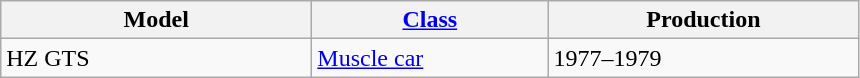<table class="wikitable">
<tr>
<th style="width:200px;">Model</th>
<th style="width:150px;"><a href='#'>Class</a></th>
<th style="width:200px;">Production</th>
</tr>
<tr>
<td valign="top">HZ GTS</td>
<td valign="top"><a href='#'>Muscle car</a></td>
<td valign="top">1977–1979</td>
</tr>
</table>
